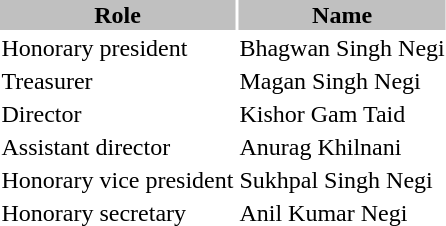<table class="toccolours">
<tr>
<th style="background:silver;">Role</th>
<th style="background:silver;">Name</th>
</tr>
<tr>
<td>Honorary president</td>
<td> Bhagwan Singh Negi</td>
</tr>
<tr>
<td>Treasurer</td>
<td> Magan Singh Negi</td>
</tr>
<tr>
<td>Director</td>
<td> Kishor Gam Taid</td>
</tr>
<tr>
<td>Assistant director</td>
<td> Anurag Khilnani</td>
</tr>
<tr>
<td>Honorary vice president</td>
<td> Sukhpal Singh Negi</td>
</tr>
<tr>
<td>Honorary secretary</td>
<td> Anil Kumar Negi</td>
</tr>
</table>
